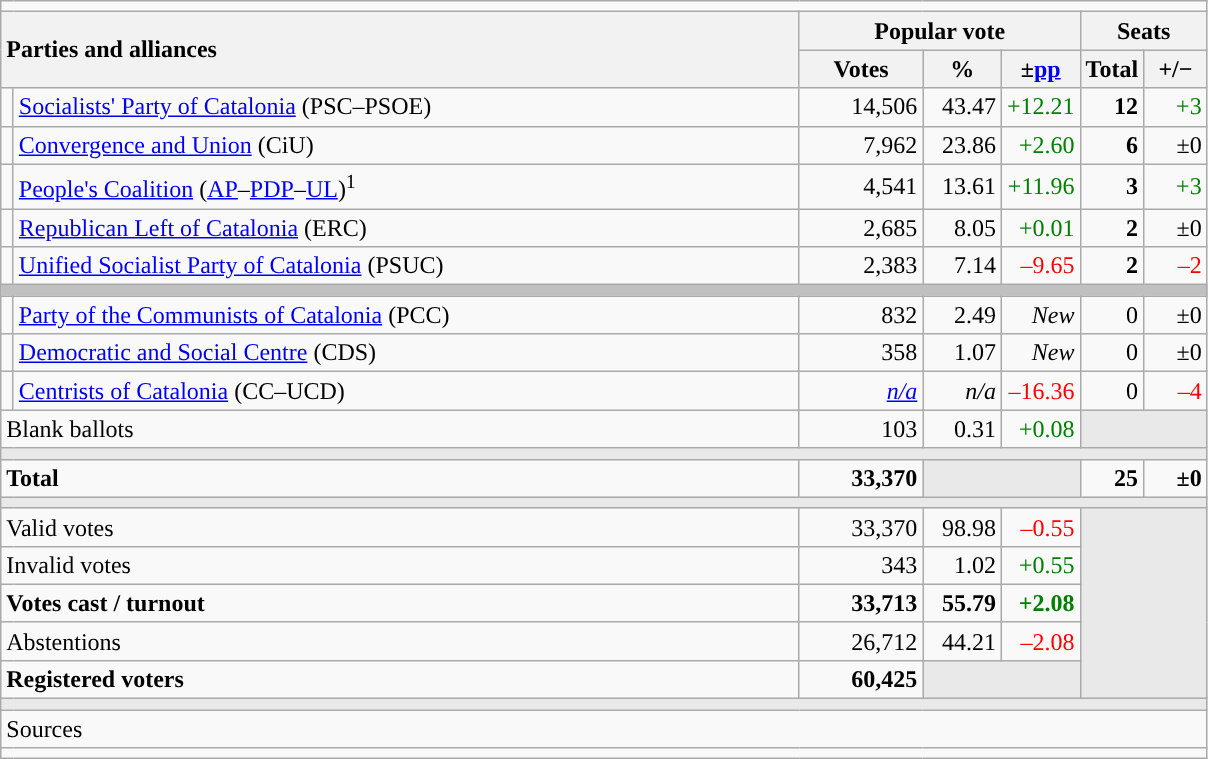<table class="wikitable" style="text-align:right;">
<tr>
<td colspan="7"></td>
</tr>
<tr>
<th style="text-align:left;" rowspan="2" colspan="2" width="525">Parties and alliances</th>
<th colspan="3">Popular vote</th>
<th colspan="2">Seats</th>
</tr>
<tr>
<th width="75">Votes</th>
<th width="45">%</th>
<th width="45">±<a href='#'>pp</a></th>
<th width="35">Total</th>
<th width="35">+/−</th>
</tr>
<tr>
<td width="1" style="color:inherit;background:"></td>
<td align="left"><a href='#'>Socialists' Party of Catalonia</a> (PSC–PSOE)</td>
<td>14,506</td>
<td>43.47</td>
<td style="color:green;">+12.21</td>
<td><strong>12</strong></td>
<td style="color:green;">+3</td>
</tr>
<tr>
<td style="color:inherit;background:"></td>
<td align="left"><a href='#'>Convergence and Union</a> (CiU)</td>
<td>7,962</td>
<td>23.86</td>
<td style="color:green;">+2.60</td>
<td><strong>6</strong></td>
<td>±0</td>
</tr>
<tr>
<td style="color:inherit;background:"></td>
<td align="left"><a href='#'>People's Coalition</a> (<a href='#'>AP</a>–<a href='#'>PDP</a>–<a href='#'>UL</a>)<sup>1</sup></td>
<td>4,541</td>
<td>13.61</td>
<td style="color:green;">+11.96</td>
<td><strong>3</strong></td>
<td style="color:green;">+3</td>
</tr>
<tr>
<td style="color:inherit;background:"></td>
<td align="left"><a href='#'>Republican Left of Catalonia</a> (ERC)</td>
<td>2,685</td>
<td>8.05</td>
<td style="color:green;">+0.01</td>
<td><strong>2</strong></td>
<td>±0</td>
</tr>
<tr>
<td style="color:inherit;background:"></td>
<td align="left"><a href='#'>Unified Socialist Party of Catalonia</a> (PSUC)</td>
<td>2,383</td>
<td>7.14</td>
<td style="color:red;">–9.65</td>
<td><strong>2</strong></td>
<td style="color:red;">–2</td>
</tr>
<tr>
<td colspan="7" style="color:inherit;background:#C0C0C0"></td>
</tr>
<tr>
<td style="color:inherit;background:"></td>
<td align="left"><a href='#'>Party of the Communists of Catalonia</a> (PCC)</td>
<td>832</td>
<td>2.49</td>
<td><em>New</em></td>
<td>0</td>
<td>±0</td>
</tr>
<tr>
<td style="color:inherit;background:"></td>
<td align="left"><a href='#'>Democratic and Social Centre</a> (CDS)</td>
<td>358</td>
<td>1.07</td>
<td><em>New</em></td>
<td>0</td>
<td>±0</td>
</tr>
<tr>
<td style="color:inherit;background:"></td>
<td align="left"><a href='#'>Centrists of Catalonia</a> (CC–UCD)</td>
<td><em><a href='#'>n/a</a></em></td>
<td><em>n/a</em></td>
<td style="color:red;">–16.36</td>
<td>0</td>
<td style="color:red;">–4</td>
</tr>
<tr>
<td align="left" colspan="2">Blank ballots</td>
<td>103</td>
<td>0.31</td>
<td style="color:green;">+0.08</td>
<td style="color:inherit;background:#E9E9E9" colspan="2"></td>
</tr>
<tr>
<td colspan="7" style="color:inherit;background:#E9E9E9"></td>
</tr>
<tr style="font-weight:bold;">
<td align="left" colspan="2">Total</td>
<td>33,370</td>
<td bgcolor="#E9E9E9" colspan="2"></td>
<td>25</td>
<td>±0</td>
</tr>
<tr>
<td colspan="7" style="color:inherit;background:#E9E9E9"></td>
</tr>
<tr>
<td align="left" colspan="2">Valid votes</td>
<td>33,370</td>
<td>98.98</td>
<td style="color:red;">–0.55</td>
<td bgcolor="#E9E9E9" colspan="2" rowspan="5"></td>
</tr>
<tr>
<td align="left" colspan="2">Invalid votes</td>
<td>343</td>
<td>1.02</td>
<td style="color:green;">+0.55</td>
</tr>
<tr style="font-weight:bold;">
<td align="left" colspan="2">Votes cast / turnout</td>
<td>33,713</td>
<td>55.79</td>
<td style="color:green;">+2.08</td>
</tr>
<tr>
<td align="left" colspan="2">Abstentions</td>
<td>26,712</td>
<td>44.21</td>
<td style="color:red;">–2.08</td>
</tr>
<tr style="font-weight:bold;">
<td align="left" colspan="2">Registered voters</td>
<td>60,425</td>
<td bgcolor="#E9E9E9" colspan="2"></td>
</tr>
<tr>
<td colspan="7" style="color:inherit;background:#E9E9E9"></td>
</tr>
<tr>
<td align="left" colspan="7">Sources</td>
</tr>
<tr>
<td colspan="7" style="text-align:left; max-width:790px;"></td>
</tr>
</table>
